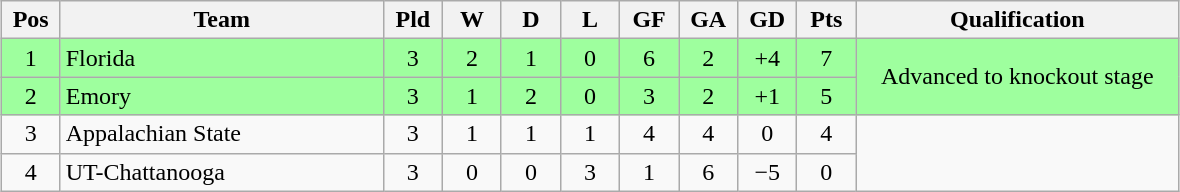<table class="wikitable" style="text-align:center; margin: 1em auto">
<tr>
<th style="width:2em">Pos</th>
<th style="width:13em">Team</th>
<th style="width:2em">Pld</th>
<th style="width:2em">W</th>
<th style="width:2em">D</th>
<th style="width:2em">L</th>
<th style="width:2em">GF</th>
<th style="width:2em">GA</th>
<th style="width:2em">GD</th>
<th style="width:2em">Pts</th>
<th style="width:13em">Qualification</th>
</tr>
<tr bgcolor="#9eff9e">
<td>1</td>
<td style="text-align:left">Florida</td>
<td>3</td>
<td>2</td>
<td>1</td>
<td>0</td>
<td>6</td>
<td>2</td>
<td>+4</td>
<td>7</td>
<td rowspan="2">Advanced to knockout stage</td>
</tr>
<tr bgcolor="#9eff9e">
<td>2</td>
<td style="text-align:left">Emory</td>
<td>3</td>
<td>1</td>
<td>2</td>
<td>0</td>
<td>3</td>
<td>2</td>
<td>+1</td>
<td>5</td>
</tr>
<tr>
<td>3</td>
<td style="text-align:left">Appalachian State</td>
<td>3</td>
<td>1</td>
<td>1</td>
<td>1</td>
<td>4</td>
<td>4</td>
<td>0</td>
<td>4</td>
<td rowspan="2"></td>
</tr>
<tr>
<td>4</td>
<td style="text-align:left">UT-Chattanooga</td>
<td>3</td>
<td>0</td>
<td>0</td>
<td>3</td>
<td>1</td>
<td>6</td>
<td>−5</td>
<td>0</td>
</tr>
</table>
